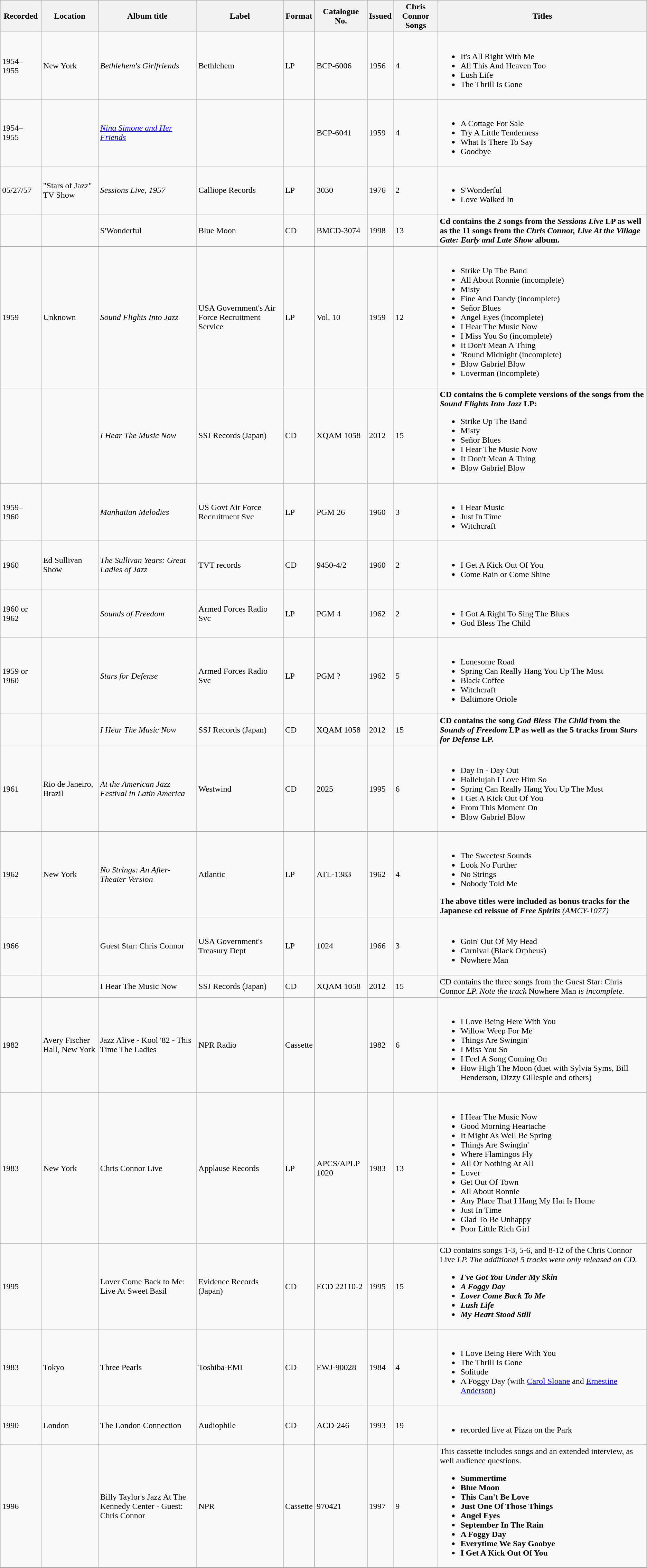<table class="wikitable">
<tr>
<th>Recorded</th>
<th>Location</th>
<th>Album title</th>
<th>Label</th>
<th>Format</th>
<th>Catalogue No.</th>
<th>Issued</th>
<th>Chris Connor Songs</th>
<th>Titles</th>
</tr>
<tr>
<td>1954–1955</td>
<td>New York</td>
<td><em>Bethlehem's Girlfriends</em></td>
<td>Bethlehem</td>
<td>LP</td>
<td>BCP-6006</td>
<td>1956</td>
<td>4</td>
<td><br><ul><li>It's All Right With Me</li><li>All This And Heaven Too</li><li>Lush Life</li><li>The Thrill Is Gone</li></ul></td>
</tr>
<tr>
<td>1954–1955</td>
<td></td>
<td><em><a href='#'>Nina Simone and Her Friends</a></em></td>
<td></td>
<td></td>
<td>BCP-6041</td>
<td>1959</td>
<td>4</td>
<td><br><ul><li>A Cottage For Sale</li><li>Try A Little Tenderness</li><li>What Is There To Say</li><li>Goodbye</li></ul></td>
</tr>
<tr>
<td>05/27/57</td>
<td>"Stars of Jazz" TV Show</td>
<td><em>Sessions Live, 1957</em></td>
<td>Calliope Records</td>
<td>LP</td>
<td>3030</td>
<td>1976</td>
<td>2</td>
<td><br><ul><li>S'Wonderful</li><li>Love Walked In</li></ul></td>
</tr>
<tr>
<td></td>
<td></td>
<td>S'Wonderful</td>
<td>Blue Moon</td>
<td>CD</td>
<td>BMCD-3074</td>
<td>1998</td>
<td>13</td>
<td><strong>Cd contains the 2 songs from the <em>Sessions Live</em> LP as well as the 11 songs from the <em>Chris Connor, Live At the Village Gate: Early and Late Show</em> album.</strong></td>
</tr>
<tr>
<td>1959</td>
<td>Unknown</td>
<td><em>Sound Flights Into Jazz</em></td>
<td>USA Government's Air Force Recruitment Service</td>
<td>LP</td>
<td>Vol. 10</td>
<td>1959</td>
<td>12</td>
<td><br><ul><li>Strike Up The Band</li><li>All About Ronnie (incomplete)</li><li>Misty</li><li>Fine And Dandy (incomplete)</li><li>Señor Blues</li><li>Angel Eyes (incomplete)</li><li>I Hear The Music Now</li><li>I Miss You So (incomplete)</li><li>It Don't Mean A Thing</li><li>'Round Midnight (incomplete)</li><li>Blow Gabriel Blow</li><li>Loverman (incomplete)</li></ul></td>
</tr>
<tr>
<td></td>
<td></td>
<td><em>I Hear The Music Now</em></td>
<td>SSJ Records (Japan)</td>
<td>CD</td>
<td>XQAM 1058</td>
<td>2012</td>
<td>15</td>
<td><strong>CD contains the 6 complete versions of the songs from the <em>Sound Flights Into Jazz</em> LP:</strong><br><ul><li>Strike Up The Band</li><li>Misty</li><li>Señor Blues</li><li>I Hear The Music Now</li><li>It Don't Mean A Thing</li><li>Blow Gabriel Blow</li></ul></td>
</tr>
<tr>
<td>1959–1960</td>
<td></td>
<td><em>Manhattan Melodies</em></td>
<td>US Govt Air Force Recruitment Svc</td>
<td>LP</td>
<td>PGM 26</td>
<td>1960</td>
<td>3</td>
<td><br><ul><li>I Hear Music</li><li>Just In Time</li><li>Witchcraft</li></ul></td>
</tr>
<tr>
<td>1960</td>
<td>Ed Sullivan Show</td>
<td><em>The Sullivan Years: Great Ladies of Jazz</em></td>
<td>TVT records</td>
<td>CD</td>
<td>9450-4/2</td>
<td>1960</td>
<td>2</td>
<td><br><ul><li>I Get A Kick Out Of You</li><li>Come Rain or Come Shine</li></ul></td>
</tr>
<tr>
<td>1960 or 1962</td>
<td></td>
<td><em>Sounds of Freedom</em></td>
<td>Armed Forces Radio Svc</td>
<td>LP</td>
<td>PGM 4</td>
<td>1962</td>
<td>2</td>
<td><br><ul><li>I Got A Right To Sing The Blues</li><li>God Bless The Child</li></ul></td>
</tr>
<tr>
<td>1959 or 1960</td>
<td></td>
<td><em>Stars for Defense</em></td>
<td>Armed Forces Radio Svc</td>
<td>LP</td>
<td>PGM ?</td>
<td>1962</td>
<td>5</td>
<td><br><ul><li>Lonesome Road</li><li>Spring Can Really Hang You Up The Most</li><li>Black Coffee</li><li>Witchcraft</li><li>Baltimore Oriole</li></ul></td>
</tr>
<tr>
<td></td>
<td></td>
<td><em>I Hear The Music Now</em></td>
<td>SSJ Records (Japan)</td>
<td>CD</td>
<td>XQAM 1058</td>
<td>2012</td>
<td>15</td>
<td><strong>CD contains the song <em>God Bless The Child</em> from the <em>Sounds of Freedom</em> LP as well as the 5 tracks from <em>Stars for Defense</em> LP.</strong></td>
</tr>
<tr>
<td>1961</td>
<td>Rio de Janeiro, Brazil</td>
<td><em>At the American Jazz Festival in Latin America</em></td>
<td>Westwind</td>
<td>CD</td>
<td>2025</td>
<td>1995</td>
<td>6</td>
<td><br><ul><li>Day In - Day Out</li><li>Hallelujah I Love Him So</li><li>Spring Can Really Hang You Up The Most</li><li>I Get A Kick Out Of You</li><li>From This Moment On</li><li>Blow Gabriel Blow</li></ul></td>
</tr>
<tr>
<td>1962</td>
<td>New York</td>
<td><em>No Strings: An After-Theater Version</em></td>
<td>Atlantic</td>
<td>LP</td>
<td>ATL-1383</td>
<td>1962</td>
<td>4</td>
<td><br><ul><li>The Sweetest Sounds</li><li>Look No Further</li><li>No Strings</li><li>Nobody Told Me</li></ul><strong>The above titles were included as bonus tracks for the Japanese cd reissue of <em>Free Spirits</strong> (AMCY-1077)<strong></td>
</tr>
<tr>
<td>1966</td>
<td></td>
<td></em>Guest Star: Chris Connor<em></td>
<td>USA Government's Treasury Dept</td>
<td>LP</td>
<td>1024</td>
<td>1966</td>
<td>3</td>
<td><br><ul><li>Goin' Out Of My Head</li><li>Carnival (Black Orpheus)</li><li>Nowhere Man</li></ul></td>
</tr>
<tr>
<td></td>
<td></td>
<td></em>I Hear The Music Now<em></td>
<td>SSJ Records (Japan)</td>
<td>CD</td>
<td>XQAM 1058</td>
<td>2012</td>
<td>15</td>
<td></strong>CD contains the three songs from the </em>Guest Star: Chris Connor<em> LP. Note the track </em>Nowhere Man<em> is incomplete.<strong></td>
</tr>
<tr>
<td>1982</td>
<td>Avery Fischer Hall, New York</td>
<td></em>Jazz Alive - Kool '82 - This Time The Ladies<em></td>
<td>NPR Radio</td>
<td>Cassette</td>
<td></td>
<td>1982</td>
<td>6</td>
<td><br><ul><li>I Love Being Here With You</li><li>Willow Weep For Me</li><li>Things Are Swingin'</li><li>I Miss You So</li><li>I Feel A Song Coming On</li><li>How High The Moon (duet with Sylvia Syms, Bill Henderson, Dizzy Gillespie and others)</li></ul></td>
</tr>
<tr>
<td>1983</td>
<td>New York</td>
<td></em>Chris Connor Live<em></td>
<td>Applause Records</td>
<td>LP</td>
<td>APCS/APLP 1020</td>
<td>1983</td>
<td>13</td>
<td><br><ul><li>I Hear The Music Now</li><li>Good Morning Heartache</li><li>It Might As Well Be Spring</li><li>Things Are Swingin'</li><li>Where Flamingos Fly</li><li>All Or Nothing At All</li><li>Lover</li><li>Get Out Of Town</li><li>All About Ronnie</li><li>Any Place That I Hang My Hat Is Home</li><li>Just In Time</li><li>Glad To Be Unhappy</li><li>Poor Little Rich Girl</li></ul></td>
</tr>
<tr>
<td>1995</td>
<td></td>
<td></em>Lover Come Back to Me: Live At Sweet Basil<em></td>
<td>Evidence Records (Japan)</td>
<td>CD</td>
<td>ECD 22110-2</td>
<td>1995</td>
<td>15</td>
<td></strong>CD contains  songs 1-3, 5-6, and 8-12 of the </em>Chris Connor Live<em> LP. The additional 5 tracks were only released on CD.<strong><br><ul><li>I've Got You Under My Skin</li><li>A Foggy Day</li><li>Lover Come Back To Me</li><li>Lush Life</li><li>My Heart Stood Still</li></ul></td>
</tr>
<tr>
<td>1983</td>
<td>Tokyo</td>
<td></em>Three Pearls<em></td>
<td>Toshiba-EMI</td>
<td>CD</td>
<td>EWJ-90028</td>
<td>1984</td>
<td>4</td>
<td><br><ul><li>I Love Being Here With You</li><li>The Thrill Is Gone</li><li>Solitude</li><li>A Foggy Day (with <a href='#'>Carol Sloane</a> and <a href='#'>Ernestine Anderson</a>)</li></ul></td>
</tr>
<tr>
<td>1990</td>
<td>London</td>
<td></em>The London Connection<em></td>
<td>Audiophile</td>
<td>CD</td>
<td>ACD-246</td>
<td>1993</td>
<td>19</td>
<td><br><ul><li>recorded live at Pizza on the Park</li></ul></td>
</tr>
<tr>
<td>1996</td>
<td></td>
<td></em>Billy Taylor's Jazz At The Kennedy Center - Guest: Chris Connor<em></td>
<td>NPR</td>
<td>Cassette</td>
<td>970421</td>
<td>1997</td>
<td>9</td>
<td></strong>This cassette includes songs and an extended interview, as well audience questions.<strong><br><ul><li>Summertime</li><li>Blue Moon</li><li>This Can't Be Love</li><li>Just One Of Those Things</li><li>Angel Eyes</li><li>September In The Rain</li><li>A Foggy Day</li><li>Everytime We Say Goobye</li><li>I Get A Kick Out Of You</li></ul></td>
</tr>
<tr>
</tr>
</table>
